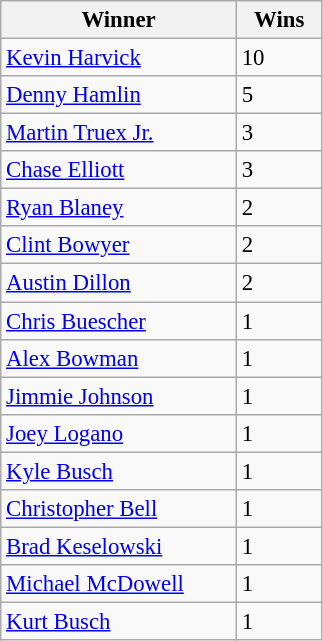<table class="wikitable" style="font-size:95%">
<tr>
<th style="width:150px;">Winner</th>
<th style="width:50px;">Wins</th>
</tr>
<tr>
<td><a href='#'>Kevin Harvick</a></td>
<td>10</td>
</tr>
<tr>
<td><a href='#'>Denny Hamlin</a></td>
<td>5</td>
</tr>
<tr>
<td><a href='#'>Martin Truex Jr.</a></td>
<td>3</td>
</tr>
<tr>
<td><a href='#'>Chase Elliott</a></td>
<td>3</td>
</tr>
<tr>
<td><a href='#'>Ryan Blaney</a></td>
<td>2</td>
</tr>
<tr>
<td><a href='#'>Clint Bowyer</a></td>
<td>2</td>
</tr>
<tr>
<td><a href='#'>Austin Dillon</a></td>
<td>2</td>
</tr>
<tr>
<td><a href='#'>Chris Buescher</a></td>
<td>1</td>
</tr>
<tr>
<td><a href='#'>Alex Bowman</a></td>
<td>1</td>
</tr>
<tr>
<td><a href='#'>Jimmie Johnson</a></td>
<td>1</td>
</tr>
<tr>
<td><a href='#'>Joey Logano</a></td>
<td>1</td>
</tr>
<tr>
<td><a href='#'>Kyle Busch</a></td>
<td>1</td>
</tr>
<tr>
<td><a href='#'>Christopher Bell</a></td>
<td>1</td>
</tr>
<tr>
<td><a href='#'>Brad Keselowski</a></td>
<td>1</td>
</tr>
<tr>
<td><a href='#'>Michael McDowell</a></td>
<td>1</td>
</tr>
<tr>
<td><a href='#'>Kurt Busch</a></td>
<td>1</td>
</tr>
</table>
